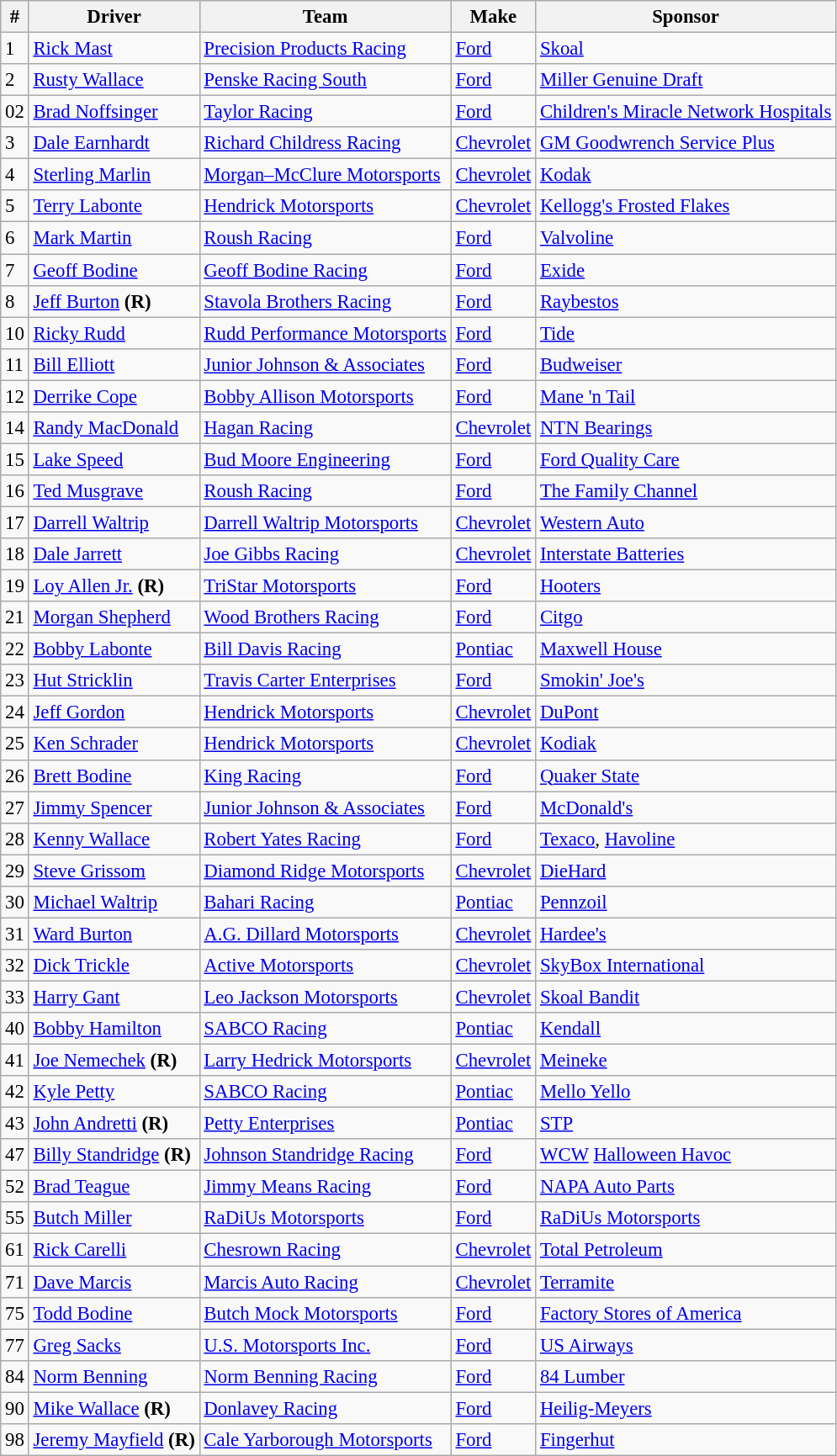<table class="wikitable" style="font-size:95%">
<tr>
<th>#</th>
<th>Driver</th>
<th>Team</th>
<th>Make</th>
<th>Sponsor</th>
</tr>
<tr>
<td>1</td>
<td><a href='#'>Rick Mast</a></td>
<td><a href='#'>Precision Products Racing</a></td>
<td><a href='#'>Ford</a></td>
<td><a href='#'>Skoal</a></td>
</tr>
<tr>
<td>2</td>
<td><a href='#'>Rusty Wallace</a></td>
<td><a href='#'>Penske Racing South</a></td>
<td><a href='#'>Ford</a></td>
<td><a href='#'>Miller Genuine Draft</a></td>
</tr>
<tr>
<td>02</td>
<td><a href='#'>Brad Noffsinger</a></td>
<td><a href='#'>Taylor Racing</a></td>
<td><a href='#'>Ford</a></td>
<td><a href='#'>Children's Miracle Network Hospitals</a></td>
</tr>
<tr>
<td>3</td>
<td><a href='#'>Dale Earnhardt</a></td>
<td><a href='#'>Richard Childress Racing</a></td>
<td><a href='#'>Chevrolet</a></td>
<td><a href='#'>GM Goodwrench Service Plus</a></td>
</tr>
<tr>
<td>4</td>
<td><a href='#'>Sterling Marlin</a></td>
<td><a href='#'>Morgan–McClure Motorsports</a></td>
<td><a href='#'>Chevrolet</a></td>
<td><a href='#'>Kodak</a></td>
</tr>
<tr>
<td>5</td>
<td><a href='#'>Terry Labonte</a></td>
<td><a href='#'>Hendrick Motorsports</a></td>
<td><a href='#'>Chevrolet</a></td>
<td><a href='#'>Kellogg's Frosted Flakes</a></td>
</tr>
<tr>
<td>6</td>
<td><a href='#'>Mark Martin</a></td>
<td><a href='#'>Roush Racing</a></td>
<td><a href='#'>Ford</a></td>
<td><a href='#'>Valvoline</a></td>
</tr>
<tr>
<td>7</td>
<td><a href='#'>Geoff Bodine</a></td>
<td><a href='#'>Geoff Bodine Racing</a></td>
<td><a href='#'>Ford</a></td>
<td><a href='#'>Exide</a></td>
</tr>
<tr>
<td>8</td>
<td><a href='#'>Jeff Burton</a> <strong>(R)</strong></td>
<td><a href='#'>Stavola Brothers Racing</a></td>
<td><a href='#'>Ford</a></td>
<td><a href='#'>Raybestos</a></td>
</tr>
<tr>
<td>10</td>
<td><a href='#'>Ricky Rudd</a></td>
<td><a href='#'>Rudd Performance Motorsports</a></td>
<td><a href='#'>Ford</a></td>
<td><a href='#'>Tide</a></td>
</tr>
<tr>
<td>11</td>
<td><a href='#'>Bill Elliott</a></td>
<td><a href='#'>Junior Johnson & Associates</a></td>
<td><a href='#'>Ford</a></td>
<td><a href='#'>Budweiser</a></td>
</tr>
<tr>
<td>12</td>
<td><a href='#'>Derrike Cope</a></td>
<td><a href='#'>Bobby Allison Motorsports</a></td>
<td><a href='#'>Ford</a></td>
<td><a href='#'>Mane 'n Tail</a></td>
</tr>
<tr>
<td>14</td>
<td><a href='#'>Randy MacDonald</a></td>
<td><a href='#'>Hagan Racing</a></td>
<td><a href='#'>Chevrolet</a></td>
<td><a href='#'>NTN Bearings</a></td>
</tr>
<tr>
<td>15</td>
<td><a href='#'>Lake Speed</a></td>
<td><a href='#'>Bud Moore Engineering</a></td>
<td><a href='#'>Ford</a></td>
<td><a href='#'>Ford Quality Care</a></td>
</tr>
<tr>
<td>16</td>
<td><a href='#'>Ted Musgrave</a></td>
<td><a href='#'>Roush Racing</a></td>
<td><a href='#'>Ford</a></td>
<td><a href='#'>The Family Channel</a></td>
</tr>
<tr>
<td>17</td>
<td><a href='#'>Darrell Waltrip</a></td>
<td><a href='#'>Darrell Waltrip Motorsports</a></td>
<td><a href='#'>Chevrolet</a></td>
<td><a href='#'>Western Auto</a></td>
</tr>
<tr>
<td>18</td>
<td><a href='#'>Dale Jarrett</a></td>
<td><a href='#'>Joe Gibbs Racing</a></td>
<td><a href='#'>Chevrolet</a></td>
<td><a href='#'>Interstate Batteries</a></td>
</tr>
<tr>
<td>19</td>
<td><a href='#'>Loy Allen Jr.</a> <strong>(R)</strong></td>
<td><a href='#'>TriStar Motorsports</a></td>
<td><a href='#'>Ford</a></td>
<td><a href='#'>Hooters</a></td>
</tr>
<tr>
<td>21</td>
<td><a href='#'>Morgan Shepherd</a></td>
<td><a href='#'>Wood Brothers Racing</a></td>
<td><a href='#'>Ford</a></td>
<td><a href='#'>Citgo</a></td>
</tr>
<tr>
<td>22</td>
<td><a href='#'>Bobby Labonte</a></td>
<td><a href='#'>Bill Davis Racing</a></td>
<td><a href='#'>Pontiac</a></td>
<td><a href='#'>Maxwell House</a></td>
</tr>
<tr>
<td>23</td>
<td><a href='#'>Hut Stricklin</a></td>
<td><a href='#'>Travis Carter Enterprises</a></td>
<td><a href='#'>Ford</a></td>
<td><a href='#'>Smokin' Joe's</a></td>
</tr>
<tr>
<td>24</td>
<td><a href='#'>Jeff Gordon</a></td>
<td><a href='#'>Hendrick Motorsports</a></td>
<td><a href='#'>Chevrolet</a></td>
<td><a href='#'>DuPont</a></td>
</tr>
<tr>
<td>25</td>
<td><a href='#'>Ken Schrader</a></td>
<td><a href='#'>Hendrick Motorsports</a></td>
<td><a href='#'>Chevrolet</a></td>
<td><a href='#'>Kodiak</a></td>
</tr>
<tr>
<td>26</td>
<td><a href='#'>Brett Bodine</a></td>
<td><a href='#'>King Racing</a></td>
<td><a href='#'>Ford</a></td>
<td><a href='#'>Quaker State</a></td>
</tr>
<tr>
<td>27</td>
<td><a href='#'>Jimmy Spencer</a></td>
<td><a href='#'>Junior Johnson & Associates</a></td>
<td><a href='#'>Ford</a></td>
<td><a href='#'>McDonald's</a></td>
</tr>
<tr>
<td>28</td>
<td><a href='#'>Kenny Wallace</a></td>
<td><a href='#'>Robert Yates Racing</a></td>
<td><a href='#'>Ford</a></td>
<td><a href='#'>Texaco</a>, <a href='#'>Havoline</a></td>
</tr>
<tr>
<td>29</td>
<td><a href='#'>Steve Grissom</a></td>
<td><a href='#'>Diamond Ridge Motorsports</a></td>
<td><a href='#'>Chevrolet</a></td>
<td><a href='#'>DieHard</a></td>
</tr>
<tr>
<td>30</td>
<td><a href='#'>Michael Waltrip</a></td>
<td><a href='#'>Bahari Racing</a></td>
<td><a href='#'>Pontiac</a></td>
<td><a href='#'>Pennzoil</a></td>
</tr>
<tr>
<td>31</td>
<td><a href='#'>Ward Burton</a></td>
<td><a href='#'>A.G. Dillard Motorsports</a></td>
<td><a href='#'>Chevrolet</a></td>
<td><a href='#'>Hardee's</a></td>
</tr>
<tr>
<td>32</td>
<td><a href='#'>Dick Trickle</a></td>
<td><a href='#'>Active Motorsports</a></td>
<td><a href='#'>Chevrolet</a></td>
<td><a href='#'>SkyBox International</a></td>
</tr>
<tr>
<td>33</td>
<td><a href='#'>Harry Gant</a></td>
<td><a href='#'>Leo Jackson Motorsports</a></td>
<td><a href='#'>Chevrolet</a></td>
<td><a href='#'>Skoal Bandit</a></td>
</tr>
<tr>
<td>40</td>
<td><a href='#'>Bobby Hamilton</a></td>
<td><a href='#'>SABCO Racing</a></td>
<td><a href='#'>Pontiac</a></td>
<td><a href='#'>Kendall</a></td>
</tr>
<tr>
<td>41</td>
<td><a href='#'>Joe Nemechek</a> <strong>(R)</strong></td>
<td><a href='#'>Larry Hedrick Motorsports</a></td>
<td><a href='#'>Chevrolet</a></td>
<td><a href='#'>Meineke</a></td>
</tr>
<tr>
<td>42</td>
<td><a href='#'>Kyle Petty</a></td>
<td><a href='#'>SABCO Racing</a></td>
<td><a href='#'>Pontiac</a></td>
<td><a href='#'>Mello Yello</a></td>
</tr>
<tr>
<td>43</td>
<td><a href='#'>John Andretti</a> <strong>(R)</strong></td>
<td><a href='#'>Petty Enterprises</a></td>
<td><a href='#'>Pontiac</a></td>
<td><a href='#'>STP</a></td>
</tr>
<tr>
<td>47</td>
<td><a href='#'>Billy Standridge</a> <strong>(R)</strong></td>
<td><a href='#'>Johnson Standridge Racing</a></td>
<td><a href='#'>Ford</a></td>
<td><a href='#'>WCW</a> <a href='#'>Halloween Havoc</a></td>
</tr>
<tr>
<td>52</td>
<td><a href='#'>Brad Teague</a></td>
<td><a href='#'>Jimmy Means Racing</a></td>
<td><a href='#'>Ford</a></td>
<td><a href='#'>NAPA Auto Parts</a></td>
</tr>
<tr>
<td>55</td>
<td><a href='#'>Butch Miller</a></td>
<td><a href='#'>RaDiUs Motorsports</a></td>
<td><a href='#'>Ford</a></td>
<td><a href='#'>RaDiUs Motorsports</a></td>
</tr>
<tr>
<td>61</td>
<td><a href='#'>Rick Carelli</a></td>
<td><a href='#'>Chesrown Racing</a></td>
<td><a href='#'>Chevrolet</a></td>
<td><a href='#'>Total Petroleum</a></td>
</tr>
<tr>
<td>71</td>
<td><a href='#'>Dave Marcis</a></td>
<td><a href='#'>Marcis Auto Racing</a></td>
<td><a href='#'>Chevrolet</a></td>
<td><a href='#'>Terramite</a></td>
</tr>
<tr>
<td>75</td>
<td><a href='#'>Todd Bodine</a></td>
<td><a href='#'>Butch Mock Motorsports</a></td>
<td><a href='#'>Ford</a></td>
<td><a href='#'>Factory Stores of America</a></td>
</tr>
<tr>
<td>77</td>
<td><a href='#'>Greg Sacks</a></td>
<td><a href='#'>U.S. Motorsports Inc.</a></td>
<td><a href='#'>Ford</a></td>
<td><a href='#'>US Airways</a></td>
</tr>
<tr>
<td>84</td>
<td><a href='#'>Norm Benning</a></td>
<td><a href='#'>Norm Benning Racing</a></td>
<td><a href='#'>Ford</a></td>
<td><a href='#'>84 Lumber</a></td>
</tr>
<tr>
<td>90</td>
<td><a href='#'>Mike Wallace</a> <strong>(R)</strong></td>
<td><a href='#'>Donlavey Racing</a></td>
<td><a href='#'>Ford</a></td>
<td><a href='#'>Heilig-Meyers</a></td>
</tr>
<tr>
<td>98</td>
<td><a href='#'>Jeremy Mayfield</a> <strong>(R)</strong></td>
<td><a href='#'>Cale Yarborough Motorsports</a></td>
<td><a href='#'>Ford</a></td>
<td><a href='#'>Fingerhut</a></td>
</tr>
</table>
